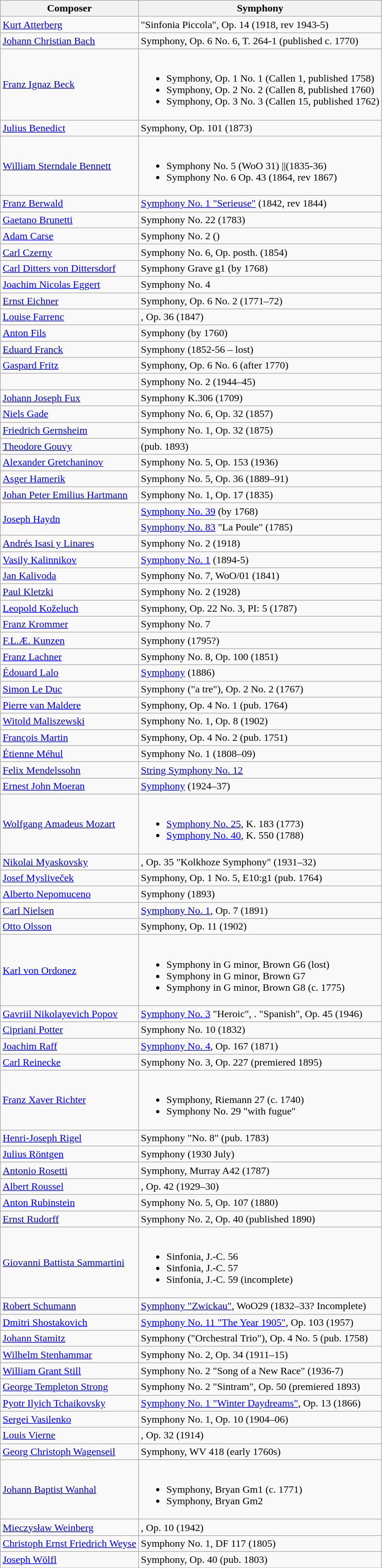<table class="wikitable">
<tr>
<th>Composer</th>
<th>Symphony</th>
</tr>
<tr>
<td><a href='#'>Kurt Atterberg</a></td>
<td> "Sinfonia Piccola", Op. 14 (1918, rev 1943-5)</td>
</tr>
<tr>
<td><a href='#'>Johann Christian Bach</a></td>
<td>Symphony, Op. 6 No. 6, T. 264-1 (published c. 1770)</td>
</tr>
<tr>
<td><a href='#'>Franz Ignaz Beck</a></td>
<td><br><ul><li>Symphony, Op. 1 No. 1 (Callen 1, published 1758)</li><li>Symphony, Op. 2 No. 2 (Callen 8, published 1760)</li><li>Symphony, Op. 3 No. 3 (Callen 15, published 1762)</li></ul></td>
</tr>
<tr>
<td><a href='#'>Julius Benedict</a></td>
<td>Symphony, Op. 101 (1873)</td>
</tr>
<tr>
<td><a href='#'>William Sterndale Bennett</a></td>
<td><br><ul><li>Symphony No. 5 (WoO 31) ||(1835-36)</li><li>Symphony No. 6 Op. 43 (1864, rev 1867)</li></ul></td>
</tr>
<tr>
<td><a href='#'>Franz Berwald</a></td>
<td><a href='#'>Symphony No. 1 "Serieuse"</a> (1842, rev 1844)</td>
</tr>
<tr>
<td><a href='#'>Gaetano Brunetti</a></td>
<td>Symphony No. 22 (1783)</td>
</tr>
<tr>
<td><a href='#'>Adam Carse</a></td>
<td>Symphony No. 2 ()</td>
</tr>
<tr>
<td><a href='#'>Carl Czerny</a></td>
<td>Symphony No. 6, Op. posth. (1854)</td>
</tr>
<tr>
<td><a href='#'>Carl Ditters von Dittersdorf</a></td>
<td>Symphony Grave g1 (by 1768)</td>
</tr>
<tr>
<td><a href='#'>Joachim Nicolas Eggert</a></td>
<td>Symphony No. 4</td>
</tr>
<tr>
<td><a href='#'>Ernst Eichner</a></td>
<td>Symphony, Op. 6 No. 2 (1771–72)</td>
</tr>
<tr>
<td><a href='#'>Louise Farrenc</a></td>
<td>, Op. 36 (1847)</td>
</tr>
<tr>
<td><a href='#'>Anton Fils</a></td>
<td>Symphony (by 1760)</td>
</tr>
<tr>
<td><a href='#'>Eduard Franck</a></td>
<td>Symphony (1852-56 – lost)</td>
</tr>
<tr>
<td><a href='#'>Gaspard Fritz</a></td>
<td>Symphony, Op. 6 No. 6 (after 1770)</td>
</tr>
<tr>
<td></td>
<td>Symphony No. 2  (1944–45)</td>
</tr>
<tr>
<td><a href='#'>Johann Joseph Fux</a></td>
<td>Symphony K.306 (1709)</td>
</tr>
<tr>
<td><a href='#'>Niels Gade</a></td>
<td>Symphony No. 6, Op. 32 (1857)</td>
</tr>
<tr>
<td><a href='#'>Friedrich Gernsheim</a></td>
<td>Symphony No. 1, Op. 32 (1875)</td>
</tr>
<tr>
<td><a href='#'>Theodore Gouvy</a></td>
<td> (pub. 1893)</td>
</tr>
<tr>
<td><a href='#'>Alexander Gretchaninov</a></td>
<td>Symphony No. 5, Op. 153 (1936)</td>
</tr>
<tr>
<td><a href='#'>Asger Hamerik</a></td>
<td>Symphony No. 5, Op. 36 (1889–91)</td>
</tr>
<tr>
<td><a href='#'>Johan Peter Emilius Hartmann</a></td>
<td>Symphony No. 1, Op. 17 (1835)</td>
</tr>
<tr>
<td rowspan=2><a href='#'>Joseph Haydn</a></td>
<td><a href='#'>Symphony No. 39</a> (by 1768)</td>
</tr>
<tr>
<td><a href='#'>Symphony No. 83</a> "La Poule" (1785)</td>
</tr>
<tr>
<td><a href='#'>Andrés Isasi y Linares</a></td>
<td>Symphony No. 2 (1918)</td>
</tr>
<tr>
<td><a href='#'>Vasily Kalinnikov</a></td>
<td><a href='#'>Symphony No. 1</a> (1894-5)</td>
</tr>
<tr>
<td><a href='#'>Jan Kalivoda</a></td>
<td>Symphony No. 7, WoO/01 (1841)</td>
</tr>
<tr>
<td><a href='#'>Paul Kletzki</a></td>
<td>Symphony No. 2 (1928)</td>
</tr>
<tr>
<td><a href='#'>Leopold Koželuch</a></td>
<td>Symphony, Op. 22 No. 3, PI: 5 (1787)</td>
</tr>
<tr>
<td><a href='#'>Franz Krommer</a></td>
<td>Symphony No. 7</td>
</tr>
<tr>
<td><a href='#'>F.L.Æ. Kunzen</a></td>
<td>Symphony (1795?)</td>
</tr>
<tr>
<td><a href='#'>Franz Lachner</a></td>
<td>Symphony No. 8, Op. 100 (1851)</td>
</tr>
<tr>
<td><a href='#'>Édouard Lalo</a></td>
<td><a href='#'>Symphony</a> (1886)</td>
</tr>
<tr>
<td><a href='#'>Simon Le Duc</a></td>
<td>Symphony ("a tre"), Op. 2 No. 2 (1767)</td>
</tr>
<tr>
<td><a href='#'>Pierre van Maldere</a></td>
<td>Symphony, Op. 4 No. 1 (pub. 1764)</td>
</tr>
<tr>
<td><a href='#'>Witold Maliszewski</a></td>
<td>Symphony No. 1, Op. 8 (1902)</td>
</tr>
<tr>
<td><a href='#'>François Martin</a></td>
<td>Symphony, Op. 4 No. 2 (pub. 1751)</td>
</tr>
<tr>
<td><a href='#'>Étienne Méhul</a></td>
<td>Symphony No. 1 (1808–09)</td>
</tr>
<tr>
<td><a href='#'>Felix Mendelssohn</a></td>
<td><a href='#'>String Symphony No. 12</a></td>
</tr>
<tr>
<td><a href='#'>Ernest John Moeran</a></td>
<td><a href='#'>Symphony</a> (1924–37)</td>
</tr>
<tr>
<td><a href='#'>Wolfgang Amadeus Mozart</a></td>
<td><br><ul><li><a href='#'>Symphony No. 25</a>, K. 183 (1773)</li><li><a href='#'>Symphony No. 40</a>, K. 550 (1788)</li></ul></td>
</tr>
<tr>
<td><a href='#'>Nikolai Myaskovsky</a></td>
<td>, Op. 35 "Kolkhoze Symphony" (1931–32)</td>
</tr>
<tr>
<td><a href='#'>Josef Mysliveček</a></td>
<td>Symphony, Op. 1 No. 5, E10:g1 (pub. 1764)</td>
</tr>
<tr>
<td><a href='#'>Alberto Nepomuceno</a></td>
<td>Symphony (1893)</td>
</tr>
<tr>
<td><a href='#'>Carl Nielsen</a></td>
<td><a href='#'>Symphony No. 1</a>, Op. 7 (1891)</td>
</tr>
<tr>
<td><a href='#'>Otto Olsson</a></td>
<td>Symphony, Op. 11 (1902)</td>
</tr>
<tr>
<td><a href='#'>Karl von Ordonez</a></td>
<td><br><ul><li>Symphony in G minor, Brown G6 (lost)</li><li>Symphony in G minor, Brown G7</li><li>Symphony in G minor, Brown G8 (c. 1775)</li></ul></td>
</tr>
<tr>
<td><a href='#'>Gavriil Nikolayevich Popov</a></td>
<td><a href='#'>Symphony No. 3</a> "Heroic", . "Spanish", Op. 45 (1946)</td>
</tr>
<tr>
<td><a href='#'>Cipriani Potter</a></td>
<td>Symphony No. 10 (1832) </td>
</tr>
<tr>
<td><a href='#'>Joachim Raff</a></td>
<td><a href='#'>Symphony No. 4</a>, Op. 167 (1871) </td>
</tr>
<tr>
<td><a href='#'>Carl Reinecke</a></td>
<td>Symphony No. 3, Op. 227 (premiered 1895)</td>
</tr>
<tr>
<td><a href='#'>Franz Xaver Richter</a></td>
<td><br><ul><li>Symphony, Riemann 27 (c. 1740)</li><li>Symphony No. 29 "with fugue"</li></ul></td>
</tr>
<tr>
<td><a href='#'>Henri-Joseph Rigel</a></td>
<td>Symphony "No. 8" (pub. 1783)</td>
</tr>
<tr>
<td><a href='#'>Julius Röntgen</a></td>
<td>Symphony (1930 July)</td>
</tr>
<tr>
<td><a href='#'>Antonio Rosetti</a></td>
<td>Symphony, Murray A42 (1787)</td>
</tr>
<tr>
<td><a href='#'>Albert Roussel</a></td>
<td>, Op. 42 (1929–30)</td>
</tr>
<tr>
<td><a href='#'>Anton Rubinstein</a></td>
<td>Symphony No. 5, Op. 107 (1880)</td>
</tr>
<tr>
<td><a href='#'>Ernst Rudorff</a></td>
<td>Symphony No. 2, Op. 40 (published 1890)</td>
</tr>
<tr>
<td><a href='#'>Giovanni Battista Sammartini</a></td>
<td><br><ul><li>Sinfonia, J.-C. 56</li><li>Sinfonia, J.-C. 57</li><li>Sinfonia, J.-C. 59 (incomplete)</li></ul></td>
</tr>
<tr>
<td><a href='#'>Robert Schumann</a></td>
<td><a href='#'>Symphony "Zwickau"</a>, WoO29 (1832–33? Incomplete)</td>
</tr>
<tr>
<td><a href='#'>Dmitri Shostakovich</a></td>
<td><a href='#'>Symphony No. 11 "The Year 1905"</a>, Op. 103 (1957)</td>
</tr>
<tr>
<td><a href='#'>Johann Stamitz</a></td>
<td>Symphony ("Orchestral Trio"), Op. 4 No. 5 (pub. 1758)</td>
</tr>
<tr>
<td><a href='#'>Wilhelm Stenhammar</a></td>
<td>Symphony No. 2, Op. 34 (1911–15)</td>
</tr>
<tr>
<td><a href='#'>William Grant Still</a></td>
<td>Symphony No. 2 "Song of a New Race" (1936-7)</td>
</tr>
<tr>
<td><a href='#'>George Templeton Strong</a></td>
<td>Symphony No. 2 "Sintram", Op. 50 (premiered 1893)</td>
</tr>
<tr>
<td><a href='#'>Pyotr Ilyich Tchaikovsky</a></td>
<td><a href='#'>Symphony No. 1 "Winter Daydreams"</a>, Op. 13 (1866)</td>
</tr>
<tr>
<td><a href='#'>Sergei Vasilenko</a></td>
<td>Symphony No. 1, Op. 10 (1904–06)</td>
</tr>
<tr>
<td><a href='#'>Louis Vierne</a></td>
<td>, Op. 32 (1914)</td>
</tr>
<tr>
<td><a href='#'>Georg Christoph Wagenseil</a></td>
<td>Symphony, WV 418 (early 1760s)</td>
</tr>
<tr>
<td><a href='#'>Johann Baptist Wanhal</a></td>
<td><br><ul><li>Symphony, Bryan Gm1 (c. 1771)</li><li>Symphony, Bryan Gm2</li></ul></td>
</tr>
<tr>
<td><a href='#'>Mieczysław Weinberg</a></td>
<td>, Op. 10 (1942)</td>
</tr>
<tr>
<td><a href='#'>Christoph Ernst Friedrich Weyse</a></td>
<td>Symphony No. 1, DF 117 (1805)</td>
</tr>
<tr>
<td><a href='#'>Joseph Wölfl</a></td>
<td>Symphony, Op. 40 (pub. 1803)</td>
</tr>
<tr>
</tr>
</table>
